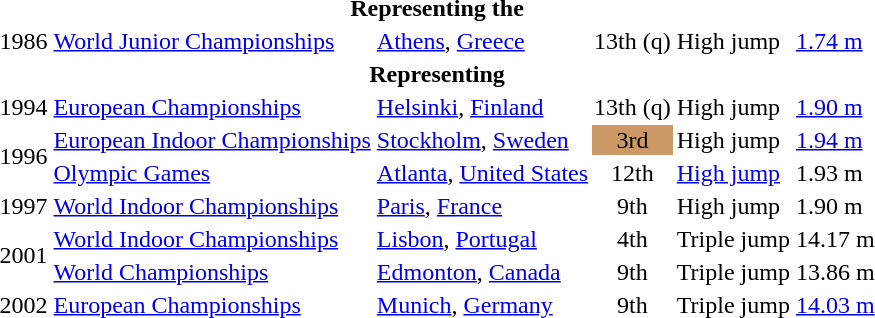<table>
<tr>
<th colspan="6">Representing the </th>
</tr>
<tr>
<td>1986</td>
<td><a href='#'>World Junior Championships</a></td>
<td><a href='#'>Athens</a>, <a href='#'>Greece</a></td>
<td>13th (q)</td>
<td>High jump</td>
<td><a href='#'>1.74 m</a></td>
</tr>
<tr>
<th colspan="6">Representing </th>
</tr>
<tr>
<td>1994</td>
<td><a href='#'>European Championships</a></td>
<td><a href='#'>Helsinki</a>, <a href='#'>Finland</a></td>
<td>13th (q)</td>
<td>High jump</td>
<td><a href='#'>1.90 m</a></td>
</tr>
<tr>
<td rowspan=2>1996</td>
<td><a href='#'>European Indoor Championships</a></td>
<td><a href='#'>Stockholm</a>, <a href='#'>Sweden</a></td>
<td bgcolor="cc9966" align="center">3rd</td>
<td>High jump</td>
<td><a href='#'>1.94 m</a></td>
</tr>
<tr>
<td><a href='#'>Olympic Games</a></td>
<td><a href='#'>Atlanta</a>, <a href='#'>United States</a></td>
<td align="center">12th</td>
<td><a href='#'>High jump</a></td>
<td>1.93 m</td>
</tr>
<tr>
<td>1997</td>
<td><a href='#'>World Indoor Championships</a></td>
<td><a href='#'>Paris</a>, <a href='#'>France</a></td>
<td align="center">9th</td>
<td>High jump</td>
<td>1.90 m</td>
</tr>
<tr>
<td rowspan=2>2001</td>
<td><a href='#'>World Indoor Championships</a></td>
<td><a href='#'>Lisbon</a>, <a href='#'>Portugal</a></td>
<td align="center">4th</td>
<td>Triple jump</td>
<td>14.17 m</td>
</tr>
<tr>
<td><a href='#'>World Championships</a></td>
<td><a href='#'>Edmonton</a>, <a href='#'>Canada</a></td>
<td align="center">9th</td>
<td>Triple jump</td>
<td>13.86 m</td>
</tr>
<tr>
<td>2002</td>
<td><a href='#'>European Championships</a></td>
<td><a href='#'>Munich</a>, <a href='#'>Germany</a></td>
<td align="center">9th</td>
<td>Triple jump</td>
<td><a href='#'>14.03 m</a></td>
</tr>
</table>
